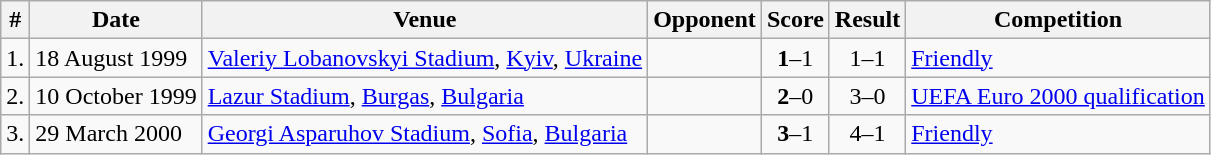<table class="wikitable" align=centre style=font-size:100%>
<tr>
<th>#</th>
<th>Date</th>
<th>Venue</th>
<th>Opponent</th>
<th>Score</th>
<th>Result</th>
<th>Competition</th>
</tr>
<tr>
<td>1.</td>
<td>18 August 1999</td>
<td><a href='#'>Valeriy Lobanovskyi Stadium</a>, <a href='#'>Kyiv</a>, <a href='#'>Ukraine</a></td>
<td></td>
<td align="center"><strong>1</strong>–1</td>
<td align="center">1–1</td>
<td><a href='#'>Friendly</a></td>
</tr>
<tr>
<td>2.</td>
<td>10 October 1999</td>
<td><a href='#'>Lazur Stadium</a>, <a href='#'>Burgas</a>, <a href='#'>Bulgaria</a></td>
<td></td>
<td align="center"><strong>2</strong>–0</td>
<td align="center">3–0</td>
<td><a href='#'>UEFA Euro 2000 qualification</a></td>
</tr>
<tr>
<td>3.</td>
<td>29 March 2000</td>
<td><a href='#'>Georgi Asparuhov Stadium</a>, <a href='#'>Sofia</a>, <a href='#'>Bulgaria</a></td>
<td></td>
<td align="center"><strong>3</strong>–1</td>
<td align="center">4–1</td>
<td><a href='#'>Friendly</a></td>
</tr>
</table>
